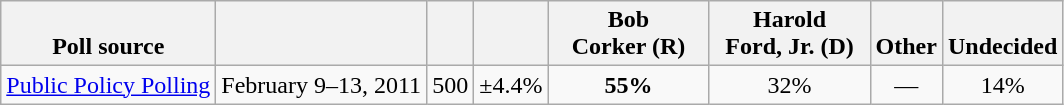<table class="wikitable" style="text-align:center">
<tr valign= bottom>
<th>Poll source</th>
<th></th>
<th></th>
<th></th>
<th style="width:100px;">Bob<br>Corker (R)</th>
<th style="width:100px;">Harold<br>Ford, Jr. (D)</th>
<th>Other</th>
<th>Undecided</th>
</tr>
<tr>
<td align=left><a href='#'>Public Policy Polling</a></td>
<td>February 9–13, 2011</td>
<td>500</td>
<td>±4.4%</td>
<td><strong>55%</strong></td>
<td>32%</td>
<td>—</td>
<td>14%</td>
</tr>
</table>
